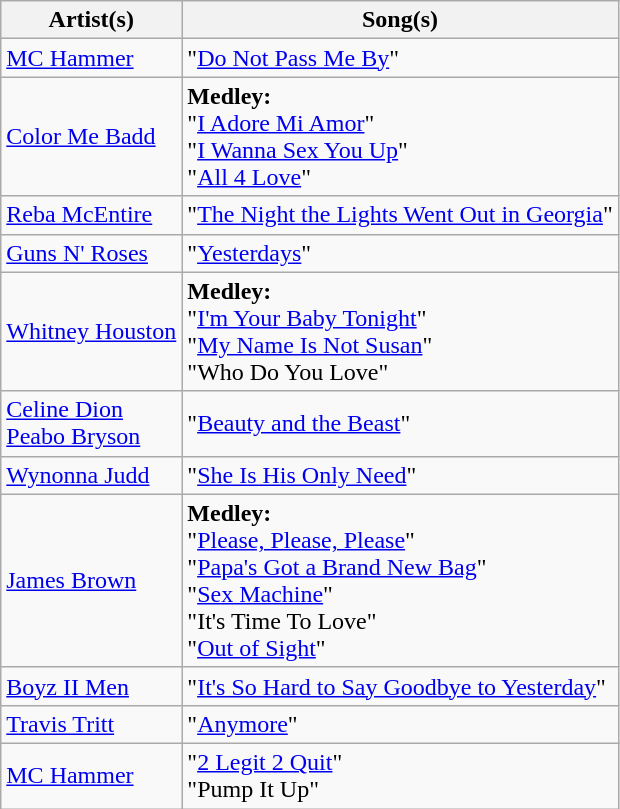<table class="wikitable">
<tr>
<th>Artist(s)</th>
<th>Song(s)</th>
</tr>
<tr>
<td><a href='#'>MC Hammer</a></td>
<td>"<a href='#'>Do Not Pass Me By</a>"</td>
</tr>
<tr>
<td><a href='#'>Color Me Badd</a></td>
<td><strong>Medley:</strong><br>"<a href='#'>I Adore Mi Amor</a>"<br>"<a href='#'>I Wanna Sex You Up</a>"<br>"<a href='#'>All 4 Love</a>"</td>
</tr>
<tr>
<td><a href='#'>Reba McEntire</a></td>
<td>"<a href='#'>The Night the Lights Went Out in Georgia</a>"</td>
</tr>
<tr>
<td><a href='#'>Guns N' Roses</a></td>
<td>"<a href='#'>Yesterdays</a>"</td>
</tr>
<tr>
<td><a href='#'>Whitney Houston</a></td>
<td><strong>Medley:</strong><br>"<a href='#'>I'm Your Baby Tonight</a>"<br>"<a href='#'>My Name Is Not Susan</a>"<br>"Who Do You Love"</td>
</tr>
<tr>
<td><a href='#'>Celine Dion</a><br><a href='#'>Peabo Bryson</a></td>
<td>"<a href='#'>Beauty and the Beast</a>"</td>
</tr>
<tr>
<td><a href='#'>Wynonna Judd</a></td>
<td>"<a href='#'>She Is His Only Need</a>"</td>
</tr>
<tr>
<td><a href='#'>James Brown</a></td>
<td><strong>Medley:</strong><br>"<a href='#'>Please, Please, Please</a>"<br>"<a href='#'>Papa's Got a Brand New Bag</a>"<br>"<a href='#'>Sex Machine</a>"<br>"It's Time To Love"<br>"<a href='#'>Out of Sight</a>"</td>
</tr>
<tr>
<td><a href='#'>Boyz II Men</a></td>
<td>"<a href='#'>It's So Hard to Say Goodbye to Yesterday</a>"</td>
</tr>
<tr>
<td><a href='#'>Travis Tritt</a></td>
<td>"<a href='#'>Anymore</a>"</td>
</tr>
<tr>
<td><a href='#'>MC Hammer</a></td>
<td>"<a href='#'>2 Legit 2 Quit</a>"<br>"Pump It Up"</td>
</tr>
</table>
